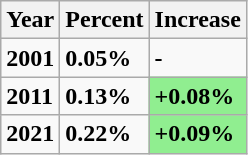<table class="wikitable">
<tr>
<th><strong>Year</strong></th>
<th><strong>Percent</strong></th>
<th><strong>Increase</strong></th>
</tr>
<tr>
<td><strong>2001</strong></td>
<td><strong>0.05%</strong></td>
<td><strong>-</strong></td>
</tr>
<tr>
<td><strong>2011</strong></td>
<td><strong>0.13%</strong></td>
<td style="background: lightgreen"><strong>+0.08%</strong></td>
</tr>
<tr>
<td><strong>2021</strong></td>
<td><strong>0.22%</strong></td>
<td style="background: lightgreen"><strong>+0.09%</strong></td>
</tr>
</table>
